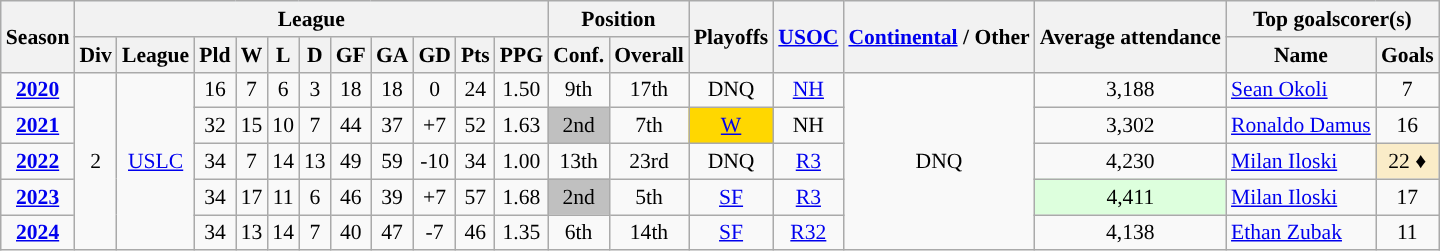<table class="wikitable" style="font-size:90%; text-align:center;">
<tr style="background:#f0f6ff;">
<th rowspan=2>Season</th>
<th colspan=11>League</th>
<th colspan=2>Position</th>
<th rowspan=2>Playoffs</th>
<th rowspan=2><a href='#'>USOC</a></th>
<th rowspan="2"><a href='#'>Continental</a> / Other</th>
<th rowspan=2>Average attendance</th>
<th colspan=2>Top goalscorer(s)</th>
</tr>
<tr>
<th>Div</th>
<th>League</th>
<th>Pld</th>
<th>W</th>
<th>L</th>
<th>D</th>
<th>GF</th>
<th>GA</th>
<th>GD</th>
<th>Pts</th>
<th>PPG</th>
<th>Conf.</th>
<th>Overall</th>
<th>Name</th>
<th>Goals</th>
</tr>
<tr>
<td><strong><a href='#'>2020</a></strong></td>
<td rowspan="5">2</td>
<td rowspan="5"><a href='#'>USLC</a></td>
<td>16</td>
<td>7</td>
<td>6</td>
<td>3</td>
<td>18</td>
<td>18</td>
<td>0</td>
<td>24</td>
<td>1.50</td>
<td>9th</td>
<td>17th</td>
<td>DNQ</td>
<td><a href='#'>NH</a></td>
<td rowspan="5">DNQ</td>
<td>3,188</td>
<td align="left"> <a href='#'>Sean Okoli</a></td>
<td>7</td>
</tr>
<tr>
<td><strong><a href='#'>2021</a></strong></td>
<td>32</td>
<td>15</td>
<td>10</td>
<td>7</td>
<td>44</td>
<td>37</td>
<td>+7</td>
<td>52</td>
<td>1.63</td>
<td bgcolor="silver">2nd</td>
<td>7th</td>
<td bgcolor="gold"><a href='#'>W</a></td>
<td>NH</td>
<td>3,302</td>
<td align="left"> <a href='#'>Ronaldo Damus</a></td>
<td>16</td>
</tr>
<tr>
<td><strong><a href='#'>2022</a></strong></td>
<td>34</td>
<td>7</td>
<td>14</td>
<td>13</td>
<td>49</td>
<td>59</td>
<td>-10</td>
<td>34</td>
<td>1.00</td>
<td>13th</td>
<td>23rd</td>
<td>DNQ</td>
<td><a href='#'>R3</a></td>
<td>4,230</td>
<td align="left"> <a href='#'>Milan Iloski</a></td>
<td style="background:#FAECC8;">22 ♦</td>
</tr>
<tr>
<td><strong><a href='#'>2023</a></strong></td>
<td>34</td>
<td>17</td>
<td>11</td>
<td>6</td>
<td>46</td>
<td>39</td>
<td>+7</td>
<td>57</td>
<td>1.68</td>
<td bgcolor="silver">2nd</td>
<td>5th</td>
<td><a href='#'>SF</a></td>
<td><a href='#'>R3</a></td>
<td style="background:#dfd;">4,411</td>
<td align="left"> <a href='#'>Milan Iloski</a></td>
<td>17</td>
</tr>
<tr>
<td><a href='#'><strong>2024</strong></a></td>
<td>34</td>
<td>13</td>
<td>14</td>
<td>7</td>
<td>40</td>
<td>47</td>
<td>-7</td>
<td>46</td>
<td>1.35</td>
<td>6th</td>
<td>14th</td>
<td><a href='#'>SF</a></td>
<td><a href='#'>R32</a></td>
<td>4,138</td>
<td align="left"><a href='#'>Ethan Zubak</a></td>
<td>11</td>
</tr>
</table>
